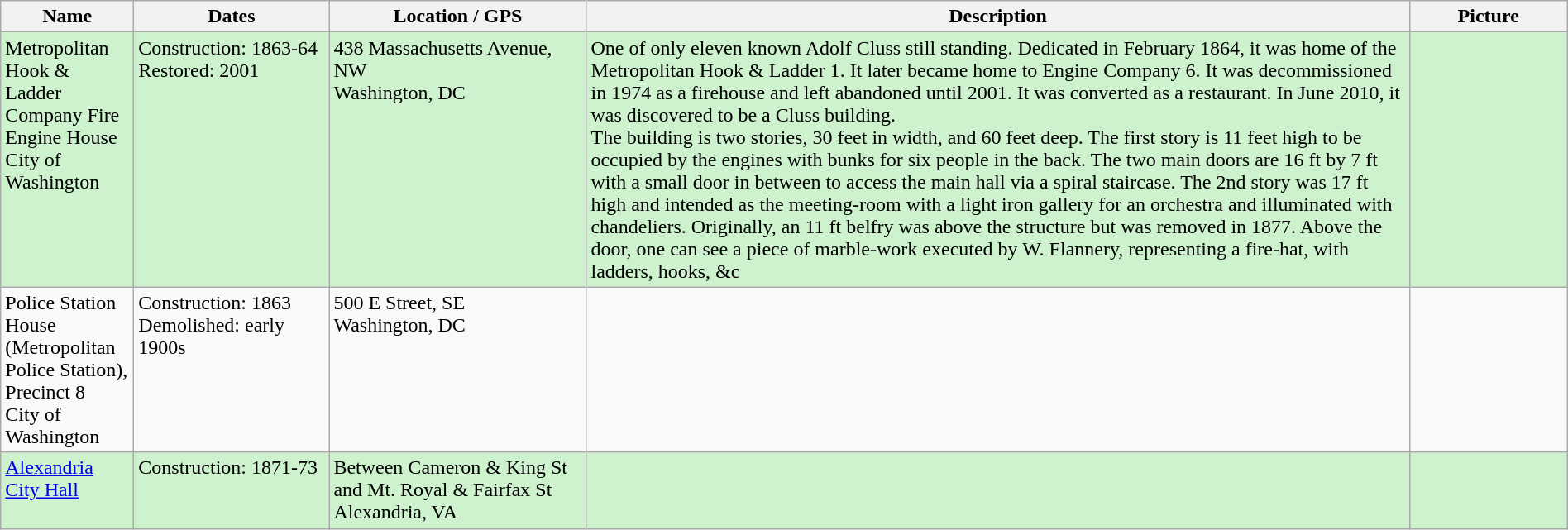<table class="wikitable sortable" style="width: 100%">
<tr>
<th style="width: 100px;">Name</th>
<th style="width: 150px;">Dates</th>
<th style="width: 200px;">Location / GPS</th>
<th>Description</th>
<th style="width: 120px;">Picture</th>
</tr>
<tr style="vertical-align: top;">
<td style='background: #CEF2CE'>Metropolitan Hook & Ladder Company Fire Engine House<br> City of Washington</td>
<td style='background: #CEF2CE'>Construction: 1863-64<br> Restored: 2001</td>
<td style='background: #CEF2CE'>438 Massachusetts Avenue, NW<br> Washington, DC<br></td>
<td style='background: #CEF2CE'>One of only eleven known Adolf Cluss still standing. Dedicated in February 1864, it was home of the Metropolitan Hook & Ladder 1. It later became home to Engine Company 6. It was decommissioned in 1974 as a firehouse and left abandoned until 2001. It was converted as a restaurant. In June 2010, it was discovered to be a Cluss building.<br>The building is two stories, 30 feet in width, and 60 feet deep. The first story is 11 feet high to be occupied by the engines with bunks for six people in the back. The two main doors are 16 ft by 7 ft with a small door in between to access the main hall via a spiral staircase. The 2nd story was 17 ft high and intended as the meeting-room with a light iron gallery for an orchestra and illuminated with chandeliers. Originally, an 11 ft belfry was above the structure but was removed in 1877. Above the door, one can see a piece of marble-work executed by W. Flannery, representing a fire-hat, with ladders, hooks, &c</td>
<td style='background: #CEF2CE'></td>
</tr>
<tr style="vertical-align: top;">
<td>Police Station House (Metropolitan Police Station), Precinct 8<br> City of Washington</td>
<td>Construction: 1863<br> Demolished: early 1900s</td>
<td>500 E Street, SE<br> Washington, DC<br></td>
<td></td>
<td></td>
</tr>
<tr style="vertical-align: top;">
<td style='background: #CEF2CE'><a href='#'>Alexandria City Hall</a></td>
<td style='background: #CEF2CE'>Construction: 1871-73</td>
<td style='background: #CEF2CE'>Between Cameron & King St and Mt. Royal & Fairfax St<br> Alexandria, VA<br></td>
<td style='background: #CEF2CE'></td>
<td style='background: #CEF2CE'></td>
</tr>
</table>
